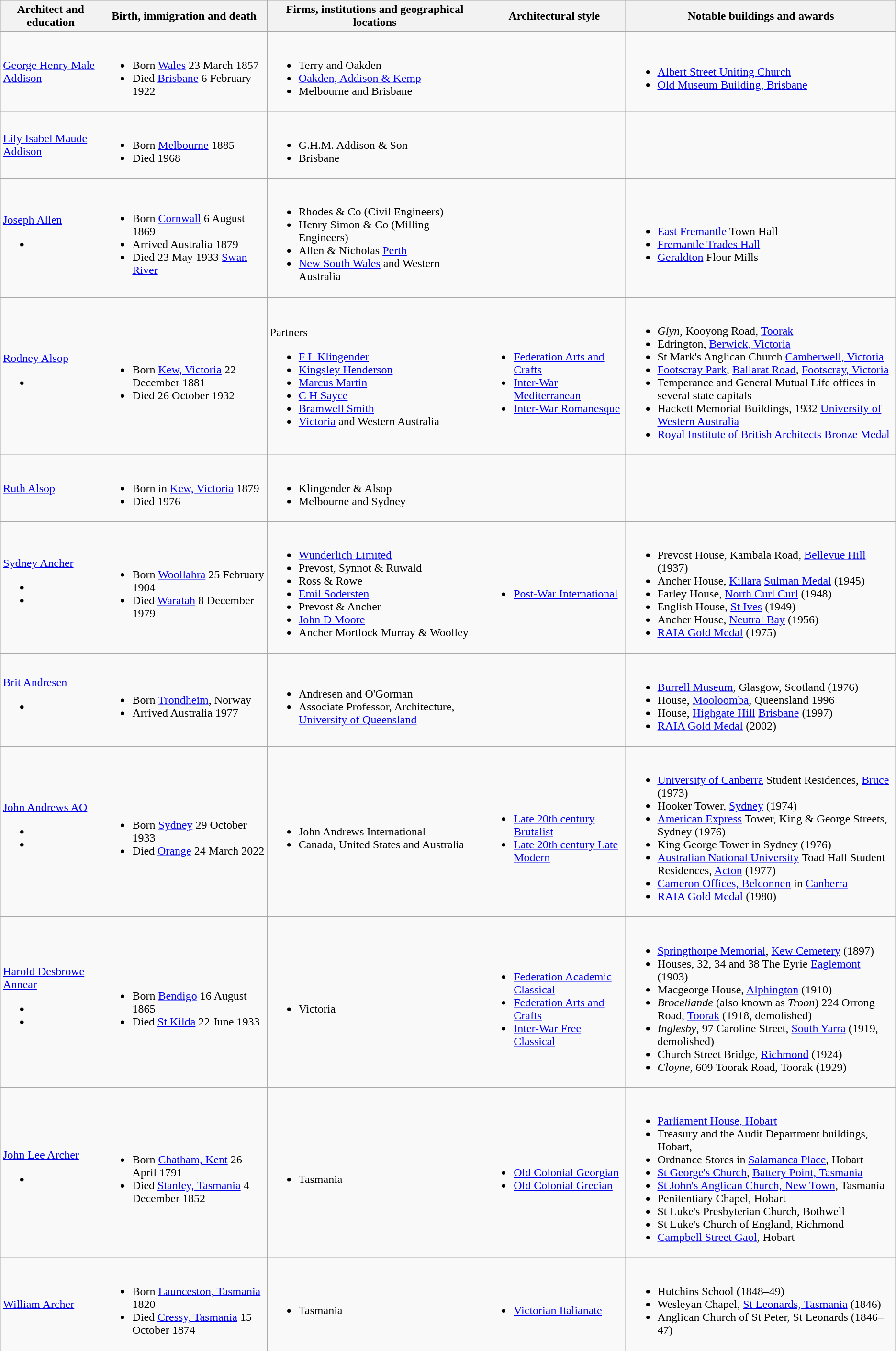<table class="wikitable">
<tr style="background:#efefef;">
<th>Architect and education</th>
<th>Birth, immigration and death</th>
<th>Firms, institutions and geographical locations</th>
<th>Architectural style</th>
<th>Notable buildings and awards</th>
</tr>
<tr>
<td><a href='#'>George Henry Male Addison</a></td>
<td><br><ul><li>Born <a href='#'>Wales</a> 23 March 1857</li><li>Died <a href='#'>Brisbane</a> 6 February 1922</li></ul></td>
<td><br><ul><li>Terry and Oakden</li><li><a href='#'>Oakden, Addison & Kemp</a></li><li>Melbourne and Brisbane</li></ul></td>
<td></td>
<td><br><ul><li><a href='#'>Albert Street Uniting Church</a></li><li><a href='#'>Old Museum Building, Brisbane</a></li></ul></td>
</tr>
<tr>
<td><a href='#'>Lily Isabel Maude Addison</a></td>
<td><br><ul><li>Born <a href='#'>Melbourne</a> 1885</li><li>Died 1968</li></ul></td>
<td><br><ul><li>G.H.M. Addison & Son</li><li>Brisbane</li></ul></td>
<td></td>
<td></td>
</tr>
<tr>
<td><a href='#'>Joseph Allen</a><br><ul><li></li></ul></td>
<td><br><ul><li>Born <a href='#'>Cornwall</a> 6 August 1869</li><li>Arrived Australia 1879</li><li>Died 23 May 1933 <a href='#'>Swan River</a></li></ul></td>
<td><br><ul><li>Rhodes & Co (Civil Engineers)</li><li>Henry Simon & Co (Milling Engineers)</li><li>Allen & Nicholas <a href='#'>Perth</a></li><li><a href='#'>New South Wales</a> and Western Australia</li></ul></td>
<td></td>
<td><br><ul><li><a href='#'>East Fremantle</a> Town Hall</li><li><a href='#'>Fremantle Trades Hall</a></li><li><a href='#'>Geraldton</a> Flour Mills</li></ul></td>
</tr>
<tr>
<td><a href='#'>Rodney Alsop</a><br><ul><li></li></ul></td>
<td><br><ul><li>Born <a href='#'>Kew, Victoria</a> 22 December 1881</li><li>Died 26 October 1932</li></ul></td>
<td><br>Partners<ul><li><a href='#'>F L Klingender</a></li><li><a href='#'>Kingsley Henderson</a></li><li><a href='#'>Marcus Martin</a></li><li><a href='#'>C H Sayce</a></li><li><a href='#'>Bramwell Smith</a></li><li><a href='#'>Victoria</a> and Western Australia</li></ul></td>
<td><br><ul><li><a href='#'>Federation Arts and Crafts</a></li><li><a href='#'>Inter-War Mediterranean</a></li><li><a href='#'>Inter-War Romanesque</a></li></ul></td>
<td><br><ul><li><em>Glyn</em>, Kooyong Road, <a href='#'>Toorak</a></li><li>Edrington, <a href='#'>Berwick, Victoria</a></li><li>St Mark's Anglican Church <a href='#'>Camberwell, Victoria</a></li><li><a href='#'>Footscray Park</a>, <a href='#'>Ballarat Road</a>, <a href='#'>Footscray, Victoria</a></li><li>Temperance and General Mutual Life offices in several state capitals</li><li>Hackett Memorial Buildings, 1932 <a href='#'>University of Western Australia</a></li><li><a href='#'>Royal Institute of British Architects Bronze Medal</a></li></ul></td>
</tr>
<tr>
<td><a href='#'>Ruth Alsop</a></td>
<td><br><ul><li>Born in <a href='#'>Kew, Victoria</a> 1879</li><li>Died 1976</li></ul></td>
<td><br><ul><li>Klingender & Alsop</li><li>Melbourne and Sydney</li></ul></td>
<td></td>
<td></td>
</tr>
<tr>
<td><a href='#'>Sydney Ancher</a><br><ul><li></li><li></li></ul></td>
<td><br><ul><li>Born <a href='#'>Woollahra</a> 25 February 1904</li><li>Died <a href='#'>Waratah</a> 8 December 1979</li></ul></td>
<td><br><ul><li><a href='#'>Wunderlich Limited</a></li><li>Prevost, Synnot & Ruwald</li><li>Ross & Rowe</li><li><a href='#'>Emil Sodersten</a></li><li>Prevost & Ancher</li><li><a href='#'>John D Moore</a></li><li>Ancher Mortlock Murray & Woolley</li></ul></td>
<td><br><ul><li><a href='#'>Post-War International</a></li></ul></td>
<td><br><ul><li>Prevost House, Kambala Road, <a href='#'>Bellevue Hill</a> (1937)</li><li>Ancher House, <a href='#'>Killara</a> <a href='#'>Sulman Medal</a> (1945)</li><li>Farley House, <a href='#'>North Curl Curl</a> (1948)</li><li>English House, <a href='#'>St Ives</a> (1949)</li><li>Ancher House, <a href='#'>Neutral Bay</a> (1956)</li><li><a href='#'>RAIA Gold Medal</a> (1975)</li></ul></td>
</tr>
<tr>
<td><a href='#'>Brit Andresen</a><br><ul><li></li></ul></td>
<td><br><ul><li>Born <a href='#'>Trondheim</a>, Norway</li><li>Arrived Australia 1977</li></ul></td>
<td><br><ul><li>Andresen and O'Gorman</li><li>Associate Professor, Architecture, <a href='#'>University of Queensland</a></li></ul></td>
<td></td>
<td><br><ul><li><a href='#'>Burrell Museum</a>, Glasgow, Scotland (1976)</li><li>House, <a href='#'>Mooloomba</a>, Queensland 1996</li><li>House, <a href='#'>Highgate Hill</a> <a href='#'>Brisbane</a> (1997)</li><li><a href='#'>RAIA Gold Medal</a> (2002)</li></ul></td>
</tr>
<tr>
<td><a href='#'>John Andrews AO</a><br><ul><li></li><li></li></ul></td>
<td><br><ul><li>Born <a href='#'>Sydney</a> 29 October 1933</li><li>Died <a href='#'>Orange</a> 24 March 2022</li></ul></td>
<td><br><ul><li>John Andrews International</li><li>Canada, United States and Australia</li></ul></td>
<td><br><ul><li><a href='#'>Late 20th century Brutalist</a></li><li><a href='#'>Late 20th century Late Modern</a></li></ul></td>
<td><br><ul><li><a href='#'>University of Canberra</a> Student Residences, <a href='#'>Bruce</a> (1973)</li><li>Hooker Tower, <a href='#'>Sydney</a> (1974)</li><li><a href='#'>American Express</a> Tower, King & George Streets, Sydney (1976)</li><li>King George Tower in Sydney (1976)</li><li><a href='#'>Australian National University</a> Toad Hall Student Residences, <a href='#'>Acton</a> (1977)</li><li><a href='#'>Cameron Offices, Belconnen</a> in <a href='#'>Canberra</a></li><li><a href='#'>RAIA Gold Medal</a> (1980)</li></ul></td>
</tr>
<tr>
<td><a href='#'>Harold Desbrowe Annear</a><br><ul><li></li><li></li></ul></td>
<td><br><ul><li>Born <a href='#'>Bendigo</a> 16 August 1865</li><li>Died <a href='#'>St Kilda</a> 22 June 1933</li></ul></td>
<td><br><ul><li>Victoria</li></ul></td>
<td><br><ul><li><a href='#'>Federation Academic Classical</a></li><li><a href='#'>Federation Arts and Crafts</a></li><li><a href='#'>Inter-War Free Classical</a></li></ul></td>
<td><br><ul><li><a href='#'>Springthorpe Memorial</a>, <a href='#'>Kew Cemetery</a> (1897)</li><li>Houses, 32, 34 and 38 The Eyrie <a href='#'>Eaglemont</a> (1903)</li><li>Macgeorge House, <a href='#'>Alphington</a> (1910)</li><li><em>Broceliande</em> (also known as <em>Troon</em>) 224 Orrong Road, <a href='#'>Toorak</a> (1918, demolished)</li><li><em>Inglesby</em>, 97 Caroline Street, <a href='#'>South Yarra</a> (1919, demolished)</li><li>Church Street Bridge, <a href='#'>Richmond</a> (1924)</li><li><em>Cloyne</em>, 609 Toorak Road, Toorak (1929)</li></ul></td>
</tr>
<tr>
<td><a href='#'>John Lee Archer</a><br><ul><li></li></ul></td>
<td><br><ul><li>Born <a href='#'>Chatham, Kent</a> 26 April 1791</li><li>Died <a href='#'>Stanley, Tasmania</a> 4 December 1852</li></ul></td>
<td><br><ul><li>Tasmania</li></ul></td>
<td><br><ul><li><a href='#'>Old Colonial Georgian</a></li><li><a href='#'>Old Colonial Grecian</a></li></ul></td>
<td><br><ul><li><a href='#'>Parliament House, Hobart</a></li><li>Treasury and the Audit Department buildings, Hobart,</li><li>Ordnance Stores in <a href='#'>Salamanca Place</a>, Hobart</li><li><a href='#'>St George's Church</a>, <a href='#'>Battery Point, Tasmania</a></li><li><a href='#'>St John's Anglican Church, New Town</a>, Tasmania</li><li>Penitentiary Chapel, Hobart</li><li>St Luke's Presbyterian Church, Bothwell</li><li>St Luke's Church of England, Richmond</li><li><a href='#'>Campbell Street Gaol</a>, Hobart</li></ul></td>
</tr>
<tr>
<td><a href='#'>William Archer</a></td>
<td><br><ul><li>Born <a href='#'>Launceston, Tasmania</a> 1820</li><li>Died <a href='#'>Cressy, Tasmania</a> 15 October 1874</li></ul></td>
<td><br><ul><li>Tasmania</li></ul></td>
<td><br><ul><li><a href='#'>Victorian Italianate</a></li></ul></td>
<td><br><ul><li>Hutchins School (1848–49)</li><li>Wesleyan Chapel, <a href='#'>St Leonards, Tasmania</a> (1846)</li><li>Anglican Church of St Peter, St Leonards (1846–47)</li></ul></td>
</tr>
</table>
